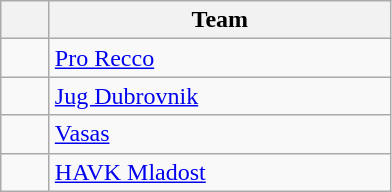<table class="wikitable" style="text-align:center">
<tr>
<th width=25></th>
<th width=220>Team</th>
</tr>
<tr>
<td></td>
<td align=left> <a href='#'>Pro Recco</a></td>
</tr>
<tr>
<td></td>
<td align=left> <a href='#'>Jug Dubrovnik</a></td>
</tr>
<tr>
<td></td>
<td align=left> <a href='#'>Vasas</a></td>
</tr>
<tr>
<td></td>
<td align=left> <a href='#'>HAVK Mladost</a></td>
</tr>
</table>
